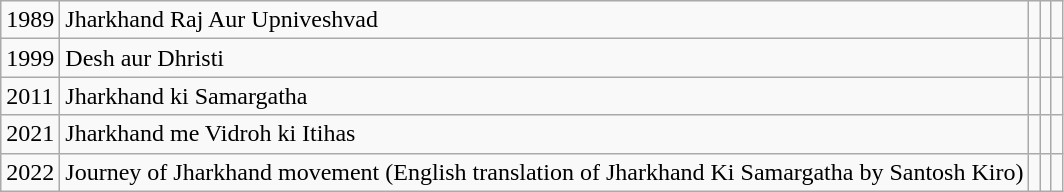<table class="wikitable">
<tr>
<td>1989</td>
<td>Jharkhand Raj Aur Upniveshvad</td>
<td></td>
<td></td>
<td></td>
</tr>
<tr>
<td>1999</td>
<td>Desh aur Dhristi</td>
<td></td>
<td></td>
<td></td>
</tr>
<tr>
<td>2011</td>
<td>Jharkhand ki Samargatha</td>
<td></td>
<td></td>
<td></td>
</tr>
<tr>
<td>2021</td>
<td>Jharkhand me Vidroh ki Itihas</td>
<td></td>
<td></td>
<td></td>
</tr>
<tr>
<td>2022</td>
<td>Journey of Jharkhand movement (English translation of Jharkhand Ki Samargatha by Santosh Kiro)</td>
<td></td>
<td></td>
<td></td>
</tr>
</table>
